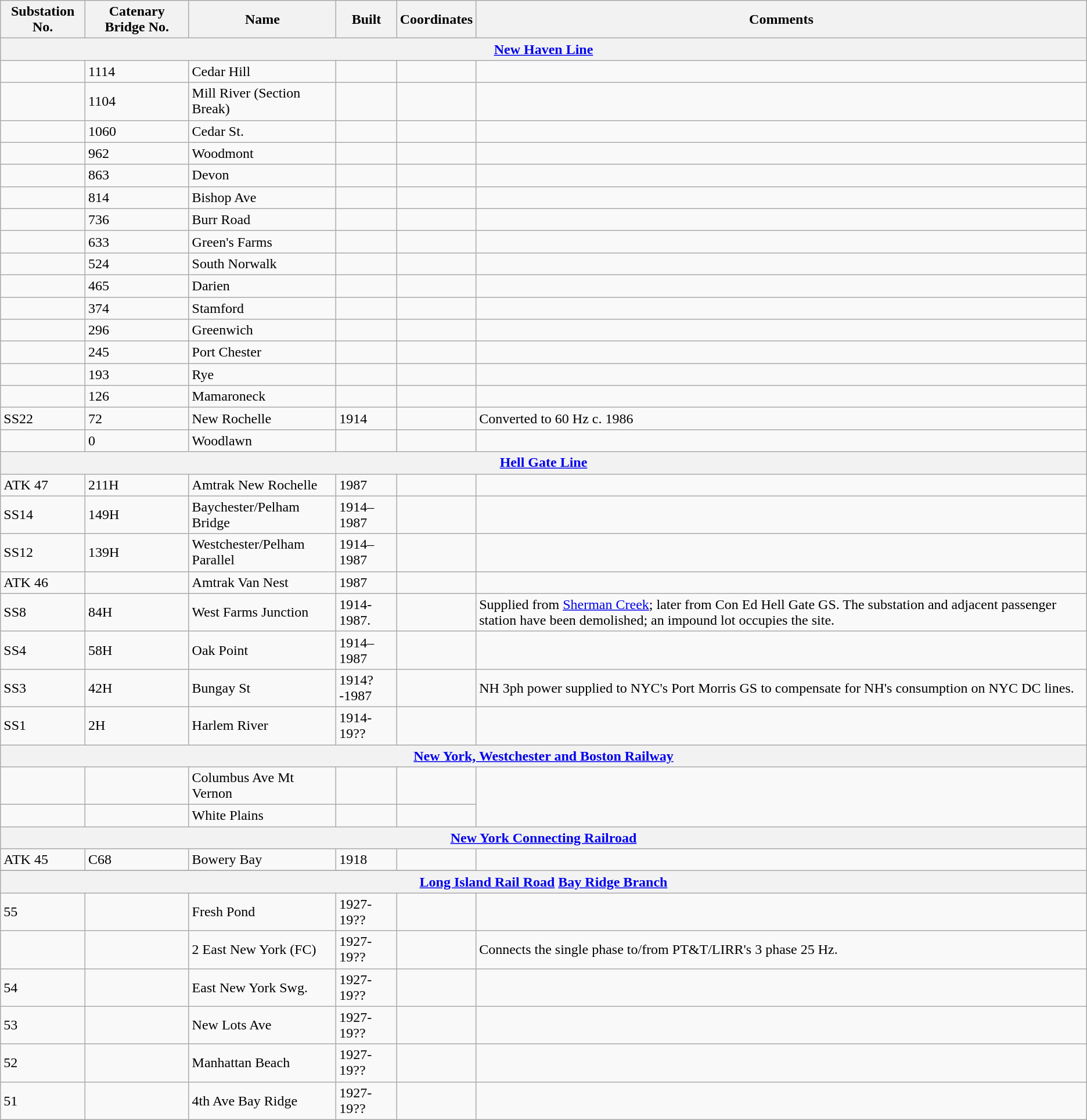<table class="wikitable sortable">
<tr>
<th>Substation No.</th>
<th>Catenary Bridge No.</th>
<th>Name</th>
<th>Built</th>
<th>Coordinates</th>
<th>Comments</th>
</tr>
<tr>
<th colspan=6><a href='#'>New Haven Line</a></th>
</tr>
<tr>
<td></td>
<td>1114</td>
<td>Cedar Hill</td>
<td></td>
<td></td>
<td></td>
</tr>
<tr>
<td></td>
<td>1104</td>
<td>Mill River (Section Break)</td>
<td></td>
<td></td>
<td></td>
</tr>
<tr>
<td></td>
<td>1060</td>
<td>Cedar St.</td>
<td></td>
<td></td>
<td></td>
</tr>
<tr>
<td></td>
<td>962</td>
<td>Woodmont</td>
<td></td>
<td></td>
<td></td>
</tr>
<tr>
<td></td>
<td>863</td>
<td>Devon</td>
<td></td>
<td></td>
<td></td>
</tr>
<tr>
<td></td>
<td>814</td>
<td>Bishop Ave</td>
<td></td>
<td></td>
<td></td>
</tr>
<tr>
<td></td>
<td>736</td>
<td>Burr Road</td>
<td></td>
<td></td>
<td></td>
</tr>
<tr>
<td></td>
<td>633</td>
<td>Green's Farms</td>
<td></td>
<td></td>
<td></td>
</tr>
<tr>
<td></td>
<td>524</td>
<td>South Norwalk</td>
<td></td>
<td></td>
<td></td>
</tr>
<tr>
<td></td>
<td>465</td>
<td>Darien</td>
<td></td>
<td></td>
<td></td>
</tr>
<tr>
<td></td>
<td>374</td>
<td>Stamford</td>
<td></td>
<td></td>
<td></td>
</tr>
<tr>
<td></td>
<td>296</td>
<td>Greenwich</td>
<td></td>
<td></td>
<td></td>
</tr>
<tr>
<td></td>
<td>245</td>
<td>Port Chester</td>
<td></td>
<td></td>
<td></td>
</tr>
<tr>
<td></td>
<td>193</td>
<td>Rye</td>
<td></td>
<td></td>
<td></td>
</tr>
<tr>
<td></td>
<td>126</td>
<td>Mamaroneck</td>
<td></td>
<td></td>
<td></td>
</tr>
<tr>
<td>SS22</td>
<td>72</td>
<td>New Rochelle</td>
<td>1914</td>
<td></td>
<td>Converted to 60 Hz c. 1986</td>
</tr>
<tr>
<td></td>
<td>0</td>
<td>Woodlawn</td>
<td></td>
<td></td>
<td></td>
</tr>
<tr>
<th colspan=6><a href='#'>Hell Gate Line</a></th>
</tr>
<tr>
<td>ATK 47</td>
<td>211H</td>
<td>Amtrak New Rochelle</td>
<td>1987</td>
<td></td>
<td></td>
</tr>
<tr>
<td>SS14</td>
<td>149H</td>
<td>Baychester/Pelham Bridge</td>
<td>1914–1987</td>
<td></td>
<td></td>
</tr>
<tr>
<td>SS12</td>
<td>139H</td>
<td>Westchester/Pelham Parallel</td>
<td>1914–1987</td>
<td></td>
<td></td>
</tr>
<tr>
<td>ATK 46</td>
<td></td>
<td>Amtrak Van Nest</td>
<td>1987</td>
<td></td>
<td></td>
</tr>
<tr>
<td>SS8</td>
<td>84H</td>
<td>West Farms Junction</td>
<td>1914-1987.</td>
<td></td>
<td>Supplied from <a href='#'>Sherman Creek</a>; later from Con Ed Hell Gate GS. The substation and adjacent passenger station have been demolished; an impound lot occupies the site.</td>
</tr>
<tr>
<td>SS4</td>
<td>58H</td>
<td>Oak Point</td>
<td>1914–1987</td>
<td></td>
<td></td>
</tr>
<tr>
<td>SS3</td>
<td>42H</td>
<td>Bungay St</td>
<td>1914?-1987</td>
<td></td>
<td>NH 3ph power supplied to NYC's Port Morris GS to compensate for NH's consumption on NYC DC lines.</td>
</tr>
<tr>
<td>SS1</td>
<td>2H</td>
<td>Harlem River</td>
<td>1914-19??</td>
<td></td>
<td></td>
</tr>
<tr>
<th colspan=6><a href='#'>New York, Westchester and Boston Railway</a></th>
</tr>
<tr>
<td></td>
<td></td>
<td>Columbus Ave Mt Vernon</td>
<td></td>
<td></td>
</tr>
<tr>
<td></td>
<td></td>
<td>White Plains</td>
<td></td>
<td></td>
</tr>
<tr>
<th colspan=6><a href='#'>New York Connecting Railroad</a></th>
</tr>
<tr>
<td>ATK 45</td>
<td>C68</td>
<td>Bowery Bay</td>
<td>1918</td>
<td></td>
</tr>
<tr ||Converted to 60>
</tr>
<tr>
<th colspan=6><a href='#'>Long Island Rail Road</a> <a href='#'>Bay Ridge Branch</a></th>
</tr>
<tr>
<td>55</td>
<td></td>
<td>Fresh Pond</td>
<td>1927-19??</td>
<td></td>
<td></td>
</tr>
<tr>
<td></td>
<td></td>
<td>2 East New York (FC)</td>
<td>1927-19??</td>
<td></td>
<td>Connects the single phase to/from PT&T/LIRR's 3 phase 25 Hz.</td>
</tr>
<tr>
<td>54</td>
<td></td>
<td>East New York Swg.</td>
<td>1927-19??</td>
<td></td>
<td></td>
</tr>
<tr>
<td>53</td>
<td></td>
<td>New Lots Ave</td>
<td>1927-19??</td>
<td></td>
<td></td>
</tr>
<tr>
<td>52</td>
<td></td>
<td>Manhattan Beach</td>
<td>1927-19??</td>
<td></td>
<td></td>
</tr>
<tr>
<td>51</td>
<td></td>
<td>4th Ave Bay Ridge</td>
<td>1927-19??</td>
<td></td>
<td></td>
</tr>
</table>
